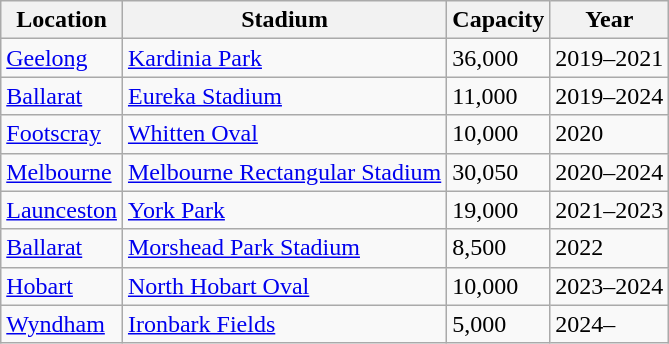<table class="wikitable sortable">
<tr>
<th>Location</th>
<th>Stadium</th>
<th>Capacity</th>
<th>Year</th>
</tr>
<tr>
<td><a href='#'>Geelong</a></td>
<td><a href='#'>Kardinia Park</a></td>
<td>36,000</td>
<td>2019–2021</td>
</tr>
<tr>
<td><a href='#'>Ballarat</a></td>
<td><a href='#'>Eureka Stadium</a></td>
<td>11,000</td>
<td>2019–2024</td>
</tr>
<tr>
<td><a href='#'>Footscray</a></td>
<td><a href='#'>Whitten Oval</a></td>
<td>10,000</td>
<td>2020</td>
</tr>
<tr>
<td><a href='#'>Melbourne</a></td>
<td><a href='#'>Melbourne Rectangular Stadium</a></td>
<td>30,050</td>
<td>2020–2024</td>
</tr>
<tr>
<td><a href='#'>Launceston</a></td>
<td><a href='#'>York Park</a></td>
<td>19,000</td>
<td>2021–2023</td>
</tr>
<tr>
<td><a href='#'>Ballarat</a></td>
<td><a href='#'>Morshead Park Stadium</a></td>
<td>8,500</td>
<td>2022</td>
</tr>
<tr>
<td><a href='#'>Hobart</a></td>
<td><a href='#'>North Hobart Oval</a></td>
<td>10,000</td>
<td>2023–2024</td>
</tr>
<tr>
<td><a href='#'>Wyndham</a></td>
<td><a href='#'>Ironbark Fields</a></td>
<td>5,000</td>
<td>2024–</td>
</tr>
</table>
